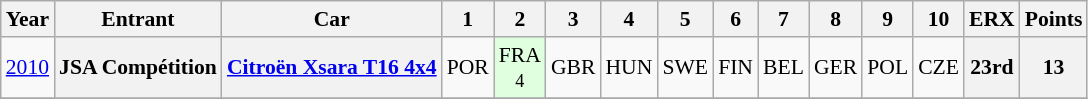<table class="wikitable" border="1" style="text-align:center; font-size:90%;">
<tr valign="top">
<th>Year</th>
<th>Entrant</th>
<th>Car</th>
<th>1</th>
<th>2</th>
<th>3</th>
<th>4</th>
<th>5</th>
<th>6</th>
<th>7</th>
<th>8</th>
<th>9</th>
<th>10</th>
<th>ERX</th>
<th>Points</th>
</tr>
<tr>
<td><a href='#'>2010</a></td>
<th>JSA Compétition</th>
<th><a href='#'>Citroën Xsara T16 4x4</a></th>
<td>POR<br><small></small></td>
<td style="background:#DFFFDF;">FRA<br><small>4</small></td>
<td>GBR<br><small></small></td>
<td>HUN<br><small></small></td>
<td>SWE<br><small></small></td>
<td>FIN<br><small></small></td>
<td>BEL<br><small></small></td>
<td>GER<br><small></small></td>
<td>POL<br><small></small></td>
<td>CZE</td>
<th>23rd</th>
<th>13</th>
</tr>
<tr>
</tr>
</table>
